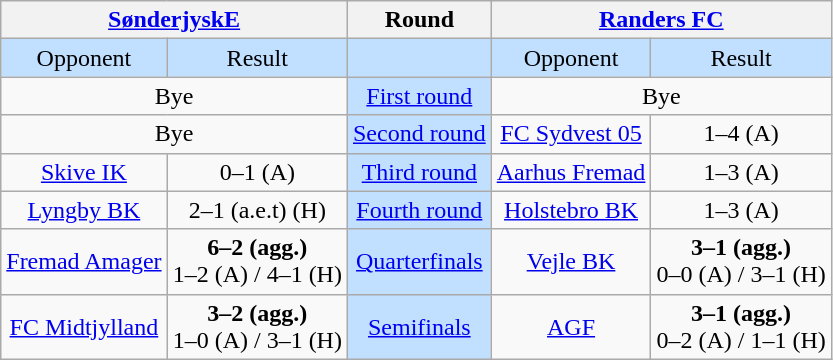<table class="wikitable" style="text-align: center;">
<tr>
<th colspan=2><a href='#'>SønderjyskE</a></th>
<th>Round</th>
<th colspan=2><a href='#'>Randers FC</a></th>
</tr>
<tr style="background:#c1e0ff;">
<td>Opponent</td>
<td>Result</td>
<td></td>
<td>Opponent</td>
<td>Result</td>
</tr>
<tr>
<td colspan="2" align="center">Bye</td>
<td style="background:#c1e0ff;"><a href='#'>First round</a></td>
<td colspan="2" align="center">Bye</td>
</tr>
<tr>
<td colspan="2" align="center">Bye</td>
<td style="background:#c1e0ff;"><a href='#'>Second round</a></td>
<td align="center"><a href='#'>FC Sydvest 05</a></td>
<td align="center">1–4 (A)</td>
</tr>
<tr>
<td align="center"><a href='#'>Skive IK</a></td>
<td align="center">0–1 (A)</td>
<td style="background:#c1e0ff;"><a href='#'>Third round</a></td>
<td align="center"><a href='#'>Aarhus Fremad</a></td>
<td align="center">1–3 (A)</td>
</tr>
<tr>
<td align="center"><a href='#'>Lyngby BK</a></td>
<td align="center">2–1 (a.e.t) (H)</td>
<td style="background:#c1e0ff;"><a href='#'>Fourth round</a></td>
<td align="center"><a href='#'>Holstebro BK</a></td>
<td align="center">1–3 (A)</td>
</tr>
<tr>
<td align="center"><a href='#'>Fremad Amager</a></td>
<td align="center"><strong>6–2 (agg.)</strong><br>1–2 (A) / 4–1 (H)</td>
<td style="background:#c1e0ff;"><a href='#'>Quarterfinals</a></td>
<td align="center"><a href='#'>Vejle BK</a></td>
<td align="center"><strong>3–1 (agg.)</strong><br>0–0 (A) / 3–1 (H)</td>
</tr>
<tr>
<td align="center"><a href='#'>FC Midtjylland</a></td>
<td align="center"><strong>3–2 (agg.)</strong><br>1–0 (A) / 3–1 (H)</td>
<td style="background:#c1e0ff;"><a href='#'>Semifinals</a></td>
<td align="center"><a href='#'>AGF</a></td>
<td align="center"><strong>3–1 (agg.)</strong><br>0–2 (A) / 1–1 (H)</td>
</tr>
</table>
